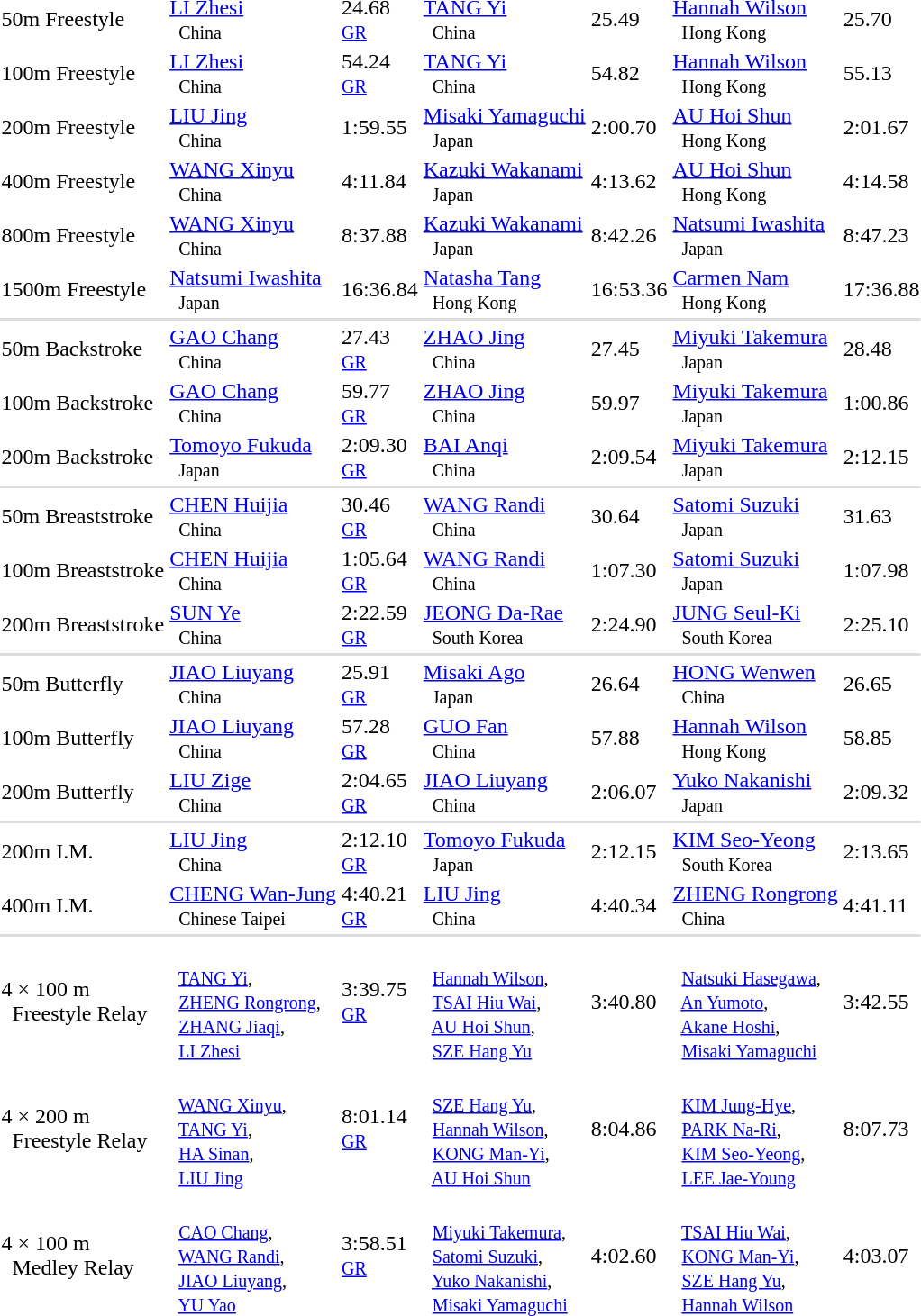<table>
<tr>
<td>50m Freestyle</td>
<td><a href='#'>LI Zhesi</a> <small><br>   China </small></td>
<td>24.68 <small><br><a href='#'>GR</a></small></td>
<td><a href='#'>TANG Yi</a> <small><br>   China </small></td>
<td>25.49</td>
<td><a href='#'>Hannah Wilson</a> <small><br>   Hong Kong </small></td>
<td>25.70</td>
</tr>
<tr>
<td>100m Freestyle</td>
<td><a href='#'>LI Zhesi</a> <small><br>   China </small></td>
<td>54.24 <small><br><a href='#'>GR</a></small></td>
<td><a href='#'>TANG Yi</a> <small><br>   China </small></td>
<td>54.82</td>
<td><a href='#'>Hannah Wilson</a> <small><br>   Hong Kong </small></td>
<td>55.13</td>
</tr>
<tr>
<td>200m Freestyle</td>
<td><a href='#'>LIU Jing</a> <small><br>   China </small></td>
<td>1:59.55</td>
<td><a href='#'>Misaki Yamaguchi</a> <small><br>   Japan </small></td>
<td>2:00.70</td>
<td><a href='#'>AU Hoi Shun</a> <small><br>   Hong Kong </small></td>
<td>2:01.67</td>
</tr>
<tr>
<td>400m Freestyle</td>
<td><a href='#'>WANG Xinyu</a> <small><br>   China </small></td>
<td>4:11.84</td>
<td><a href='#'>Kazuki Wakanami</a> <small><br>   Japan </small></td>
<td>4:13.62</td>
<td><a href='#'>AU Hoi Shun</a> <small><br>   Hong Kong </small></td>
<td>4:14.58</td>
</tr>
<tr>
<td>800m Freestyle</td>
<td><a href='#'>WANG Xinyu</a> <small><br>   China </small></td>
<td>8:37.88</td>
<td><a href='#'>Kazuki Wakanami</a> <small><br>   Japan </small></td>
<td>8:42.26</td>
<td><a href='#'>Natsumi Iwashita</a> <small><br>   Japan </small></td>
<td>8:47.23</td>
</tr>
<tr>
<td>1500m Freestyle</td>
<td><a href='#'>Natsumi Iwashita</a> <small><br>   Japan </small></td>
<td>16:36.84</td>
<td><a href='#'>Natasha Tang</a> <small><br>   Hong Kong </small></td>
<td>16:53.36</td>
<td><a href='#'>Carmen Nam</a> <small><br>   Hong Kong </small></td>
<td>17:36.88</td>
</tr>
<tr bgcolor=#DDDDDD>
<td colspan=7></td>
</tr>
<tr>
<td>50m Backstroke</td>
<td><a href='#'>GAO Chang</a> <small><br>   China </small></td>
<td>27.43 <small><br><a href='#'>GR</a></small></td>
<td><a href='#'>ZHAO Jing</a> <small><br>   China </small></td>
<td>27.45</td>
<td><a href='#'>Miyuki Takemura</a> <small><br>   Japan </small></td>
<td>28.48</td>
</tr>
<tr>
<td>100m Backstroke</td>
<td><a href='#'>GAO Chang</a> <small><br>   China </small></td>
<td>59.77 <small><br><a href='#'>GR</a></small></td>
<td><a href='#'>ZHAO Jing</a> <small><br>   China </small></td>
<td>59.97</td>
<td><a href='#'>Miyuki Takemura</a> <small><br>   Japan </small></td>
<td>1:00.86</td>
</tr>
<tr>
<td>200m Backstroke</td>
<td><a href='#'>Tomoyo Fukuda</a> <small><br>   Japan </small></td>
<td>2:09.30 <small><br><a href='#'>GR</a></small></td>
<td><a href='#'>BAI Anqi</a> <small><br>   China </small></td>
<td>2:09.54</td>
<td><a href='#'>Miyuki Takemura</a> <small><br>   Japan </small></td>
<td>2:12.15</td>
</tr>
<tr bgcolor=#DDDDDD>
<td colspan=7></td>
</tr>
<tr>
<td>50m Breaststroke</td>
<td><a href='#'>CHEN Huijia</a> <small><br>   China </small></td>
<td>30.46 <small><br><a href='#'>GR</a></small></td>
<td><a href='#'>WANG Randi</a> <small><br>   China </small></td>
<td>30.64</td>
<td><a href='#'>Satomi Suzuki</a> <small><br>   Japan </small></td>
<td>31.63</td>
</tr>
<tr>
<td>100m Breaststroke</td>
<td><a href='#'>CHEN Huijia</a> <small><br>   China </small></td>
<td>1:05.64 <small><br><a href='#'>GR</a></small></td>
<td><a href='#'>WANG Randi</a> <small><br>   China </small></td>
<td>1:07.30</td>
<td><a href='#'>Satomi Suzuki</a> <small><br>   Japan </small></td>
<td>1:07.98</td>
</tr>
<tr>
<td>200m Breaststroke</td>
<td><a href='#'>SUN Ye</a> <small><br>   China </small></td>
<td>2:22.59 <small><br><a href='#'>GR</a></small></td>
<td><a href='#'>JEONG Da-Rae</a> <small><br>   South Korea </small></td>
<td>2:24.90</td>
<td><a href='#'>JUNG Seul-Ki</a> <small><br>   South Korea </small></td>
<td>2:25.10</td>
</tr>
<tr bgcolor=#DDDDDD>
<td colspan=7></td>
</tr>
<tr>
<td>50m Butterfly</td>
<td><a href='#'>JIAO Liuyang</a> <small><br>   China </small></td>
<td>25.91 <small><br><a href='#'>GR</a></small></td>
<td><a href='#'>Misaki Ago</a> <small><br>   Japan </small></td>
<td>26.64</td>
<td><a href='#'>HONG Wenwen</a> <small><br>   China </small></td>
<td>26.65</td>
</tr>
<tr>
<td>100m Butterfly</td>
<td><a href='#'>JIAO Liuyang</a> <small><br>   China </small></td>
<td>57.28 <small><br><a href='#'>GR</a></small></td>
<td><a href='#'>GUO Fan</a> <small><br>   China </small></td>
<td>57.88</td>
<td><a href='#'>Hannah Wilson</a> <small><br>   Hong Kong </small></td>
<td>58.85</td>
</tr>
<tr>
<td>200m Butterfly</td>
<td><a href='#'>LIU Zige</a> <small><br>   China </small></td>
<td>2:04.65 <small><br><a href='#'>GR</a></small></td>
<td><a href='#'>JIAO Liuyang</a> <small><br>   China </small></td>
<td>2:06.07</td>
<td><a href='#'>Yuko Nakanishi</a> <small><br>   Japan </small></td>
<td>2:09.32</td>
</tr>
<tr bgcolor=#DDDDDD>
<td colspan=7></td>
</tr>
<tr>
<td>200m I.M.</td>
<td><a href='#'>LIU Jing</a> <small><br>   China </small></td>
<td>2:12.10 <small><br><a href='#'>GR</a></small></td>
<td><a href='#'>Tomoyo Fukuda</a> <small><br>   Japan </small></td>
<td>2:12.15</td>
<td><a href='#'>KIM Seo-Yeong</a> <small><br>   South Korea </small></td>
<td>2:13.65</td>
</tr>
<tr>
<td>400m I.M.</td>
<td><a href='#'>CHENG Wan-Jung</a> <small><br>   Chinese Taipei </small></td>
<td>4:40.21 <small><br><a href='#'>GR</a></small></td>
<td><a href='#'>LIU Jing</a> <small><br>   China </small></td>
<td>4:40.34</td>
<td><a href='#'>ZHENG Rongrong</a> <small><br>   China </small></td>
<td>4:41.11</td>
</tr>
<tr bgcolor=#DDDDDD>
<td colspan=7></td>
</tr>
<tr>
<td>4 × 100 m <br>   Freestyle Relay</td>
<td> <small><br>  <a href='#'>TANG Yi</a>, <br>  <a href='#'>ZHENG Rongrong</a>, <br>  <a href='#'>ZHANG Jiaqi</a>, <br>  <a href='#'>LI Zhesi</a> </small></td>
<td>3:39.75 <small><br><a href='#'>GR</a></small></td>
<td> <small><br>  <a href='#'>Hannah Wilson</a>, <br>  <a href='#'>TSAI Hiu Wai</a>, <br>  <a href='#'>AU Hoi Shun</a>, <br>  <a href='#'>SZE Hang Yu</a> </small></td>
<td>3:40.80</td>
<td> <small><br>  <a href='#'>Natsuki Hasegawa</a>, <br>  <a href='#'>An Yumoto</a>, <br>  <a href='#'>Akane Hoshi</a>, <br>  <a href='#'>Misaki Yamaguchi</a> </small></td>
<td>3:42.55</td>
</tr>
<tr>
<td>4 × 200 m <br>   Freestyle Relay</td>
<td> <small><br>  <a href='#'>WANG Xinyu</a>, <br>  <a href='#'>TANG Yi</a>, <br>  <a href='#'>HA Sinan</a>, <br>  <a href='#'>LIU Jing</a> </small></td>
<td>8:01.14 <small><br><a href='#'>GR</a></small></td>
<td> <small><br>  <a href='#'>SZE Hang Yu</a>, <br>  <a href='#'>Hannah Wilson</a>, <br>  <a href='#'>KONG Man-Yi</a>, <br>  <a href='#'>AU Hoi Shun</a> </small></td>
<td>8:04.86</td>
<td> <small><br>  <a href='#'>KIM Jung-Hye</a>, <br>  <a href='#'>PARK Na-Ri</a>, <br>  <a href='#'>KIM Seo-Yeong</a>, <br>  <a href='#'>LEE Jae-Young</a> </small></td>
<td>8:07.73</td>
</tr>
<tr>
<td>4 × 100 m <br>   Medley Relay</td>
<td> <small><br>  <a href='#'>CAO Chang</a>, <br>  <a href='#'>WANG Randi</a>, <br>  <a href='#'>JIAO Liuyang</a>, <br>  <a href='#'>YU Yao</a> </small></td>
<td>3:58.51 <small><br><a href='#'>GR</a></small></td>
<td> <small><br>  <a href='#'>Miyuki Takemura</a>, <br>  <a href='#'>Satomi Suzuki</a>, <br>  <a href='#'>Yuko Nakanishi</a>, <br>  <a href='#'>Misaki Yamaguchi</a> </small></td>
<td>4:02.60</td>
<td> <small><br>  <a href='#'>TSAI Hiu Wai</a>, <br>  <a href='#'>KONG Man-Yi</a>, <br>  <a href='#'>SZE Hang Yu</a>, <br>  <a href='#'>Hannah Wilson</a> </small></td>
<td>4:03.07</td>
</tr>
</table>
